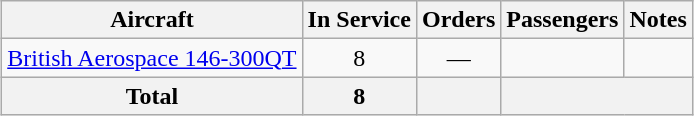<table class="wikitable" style="margin:0.5em auto;text-align:center">
<tr>
<th>Aircraft</th>
<th>In Service</th>
<th>Orders</th>
<th>Passengers</th>
<th>Notes</th>
</tr>
<tr>
<td><a href='#'>British Aerospace 146-300QT</a></td>
<td>8</td>
<td>—</td>
<td></td>
<td></td>
</tr>
<tr>
<th>Total</th>
<th>8</th>
<th></th>
<th colspan="2"></th>
</tr>
</table>
